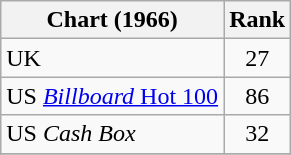<table class="wikitable sortable">
<tr>
<th>Chart (1966)</th>
<th style="text-align:center;">Rank</th>
</tr>
<tr>
<td>UK </td>
<td style="text-align:center;">27</td>
</tr>
<tr>
<td>US <a href='#'><em>Billboard</em> Hot 100</a></td>
<td align="center">86</td>
</tr>
<tr>
<td>US <em>Cash Box</em> </td>
<td style="text-align:center;">32</td>
</tr>
<tr>
</tr>
</table>
